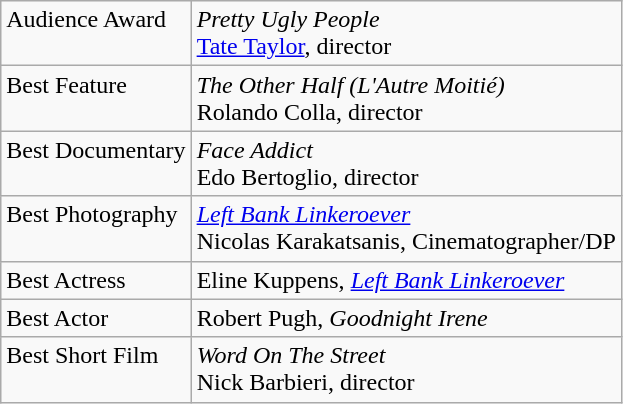<table class="wikitable">
<tr valign="top">
<td>Audience Award</td>
<td><em>Pretty Ugly People</em><br><a href='#'>Tate Taylor</a>, director</td>
</tr>
<tr valign="top">
<td>Best Feature</td>
<td><em>The Other Half (L'Autre Moitié)</em><br>Rolando Colla, director</td>
</tr>
<tr valign="top">
<td>Best Documentary</td>
<td><em>Face Addict</em><br>Edo Bertoglio, director</td>
</tr>
<tr valign="top">
<td>Best Photography</td>
<td><em><a href='#'>Left Bank Linkeroever</a></em><br>Nicolas Karakatsanis, Cinematographer/DP</td>
</tr>
<tr valign="top">
<td>Best Actress</td>
<td>Eline Kuppens, <em><a href='#'>Left Bank Linkeroever</a></em></td>
</tr>
<tr valign="top">
<td>Best Actor</td>
<td>Robert Pugh, <em>Goodnight Irene</em></td>
</tr>
<tr valign="top">
<td>Best Short Film</td>
<td><em>Word On The Street</em><br>Nick Barbieri, director</td>
</tr>
</table>
